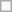<table class=wikitable>
<tr>
<td> </td>
</tr>
</table>
